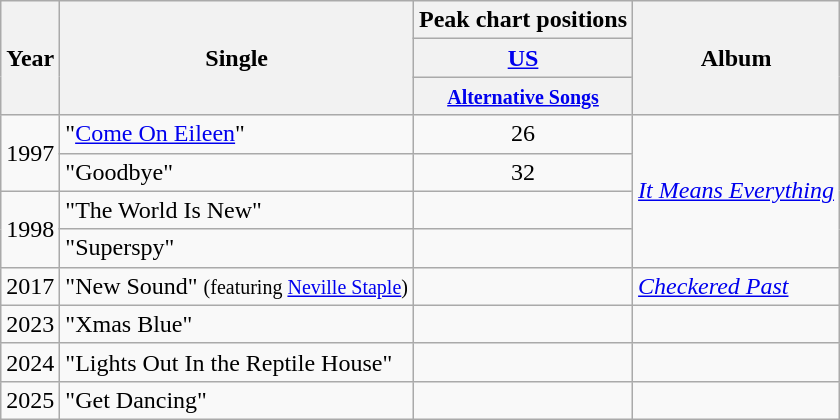<table class="wikitable">
<tr>
<th rowspan="3">Year</th>
<th rowspan="3">Single</th>
<th>Peak chart positions</th>
<th rowspan="3">Album</th>
</tr>
<tr>
<th style="text-align:center;"><a href='#'>US</a></th>
</tr>
<tr>
<th><small><a href='#'>Alternative Songs</a></small><br></th>
</tr>
<tr>
<td rowspan="2">1997</td>
<td>"<a href='#'>Come On Eileen</a>"</td>
<td style="text-align:center;">26</td>
<td rowspan="4"><em><a href='#'>It Means Everything</a></em></td>
</tr>
<tr>
<td>"Goodbye"</td>
<td style="text-align:center;">32</td>
</tr>
<tr>
<td rowspan="2">1998</td>
<td>"The World Is New"</td>
<td style="text-align:center;"></td>
</tr>
<tr>
<td>"Superspy"</td>
<td style="text-align:center;"></td>
</tr>
<tr>
<td>2017</td>
<td>"New Sound" <small>(featuring <a href='#'>Neville Staple</a>)</small></td>
<td style="text-align:center;"></td>
<td><em><a href='#'>Checkered Past</a></em></td>
</tr>
<tr>
<td>2023</td>
<td>"Xmas Blue"</td>
<td style="text-align:center;"></td>
<td></td>
</tr>
<tr>
<td>2024</td>
<td>"Lights Out In the Reptile House"</td>
<td style="text-align:center;"></td>
<td></td>
</tr>
<tr>
<td>2025</td>
<td>"Get Dancing"</td>
<td style="text-align:center;"></td>
<td></td>
</tr>
</table>
